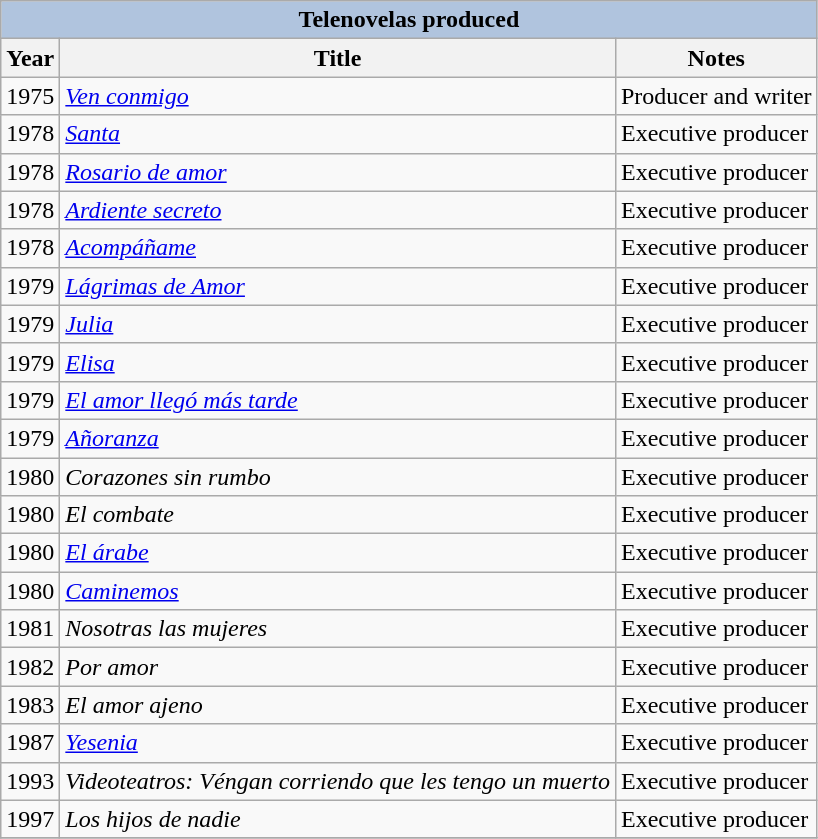<table class="wikitable">
<tr>
<th colspan="5" style="background:LightSteelBlue;">Telenovelas produced</th>
</tr>
<tr>
<th>Year</th>
<th>Title</th>
<th>Notes</th>
</tr>
<tr>
<td>1975</td>
<td><em><a href='#'>Ven conmigo</a></em></td>
<td>Producer and writer</td>
</tr>
<tr>
<td>1978</td>
<td><em><a href='#'>Santa</a></em></td>
<td>Executive producer</td>
</tr>
<tr>
<td>1978</td>
<td><em><a href='#'>Rosario de amor</a></em></td>
<td>Executive producer</td>
</tr>
<tr>
<td>1978</td>
<td><em><a href='#'>Ardiente secreto</a></em></td>
<td>Executive producer</td>
</tr>
<tr>
<td>1978</td>
<td><em><a href='#'>Acompáñame</a></em></td>
<td>Executive producer</td>
</tr>
<tr>
<td>1979</td>
<td><em><a href='#'>Lágrimas de Amor</a></em></td>
<td>Executive producer</td>
</tr>
<tr>
<td>1979</td>
<td><em><a href='#'>Julia</a></em></td>
<td>Executive producer</td>
</tr>
<tr>
<td>1979</td>
<td><em><a href='#'>Elisa</a></em></td>
<td>Executive producer</td>
</tr>
<tr>
<td>1979</td>
<td><em><a href='#'>El amor llegó más tarde</a></em></td>
<td>Executive producer</td>
</tr>
<tr>
<td>1979</td>
<td><em><a href='#'>Añoranza</a></em></td>
<td>Executive producer</td>
</tr>
<tr>
<td>1980</td>
<td><em>Corazones sin rumbo</em></td>
<td>Executive producer</td>
</tr>
<tr>
<td>1980</td>
<td><em>El combate</em></td>
<td>Executive producer</td>
</tr>
<tr>
<td>1980</td>
<td><em><a href='#'>El árabe</a></em></td>
<td>Executive producer</td>
</tr>
<tr>
<td>1980</td>
<td><em><a href='#'>Caminemos</a></em></td>
<td>Executive producer</td>
</tr>
<tr>
<td>1981</td>
<td><em>Nosotras las mujeres</em></td>
<td>Executive producer</td>
</tr>
<tr>
<td>1982</td>
<td><em>Por amor</em></td>
<td>Executive producer</td>
</tr>
<tr>
<td>1983</td>
<td><em>El amor ajeno</em></td>
<td>Executive producer</td>
</tr>
<tr>
<td>1987</td>
<td><em><a href='#'>Yesenia</a></em></td>
<td>Executive producer</td>
</tr>
<tr>
<td>1993</td>
<td><em>Videoteatros: Véngan corriendo que les tengo un muerto</em></td>
<td>Executive producer</td>
</tr>
<tr>
<td>1997</td>
<td><em>Los hijos de nadie</em></td>
<td>Executive producer</td>
</tr>
<tr>
</tr>
</table>
